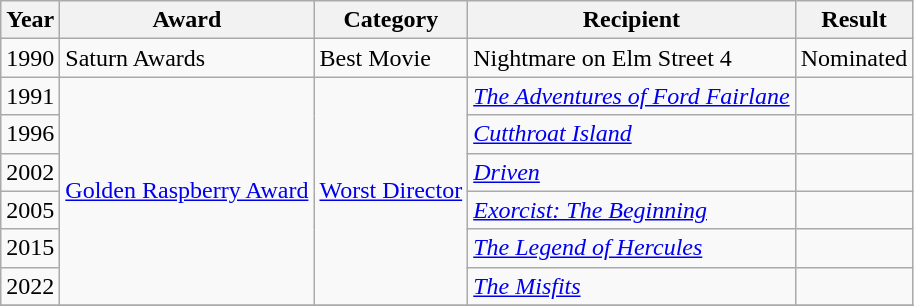<table class="wikitable">
<tr>
<th>Year</th>
<th>Award</th>
<th>Category</th>
<th>Recipient</th>
<th>Result</th>
</tr>
<tr>
<td>1990</td>
<td>Saturn Awards</td>
<td>Best Movie</td>
<td>Nightmare on Elm Street 4</td>
<td>Nominated</td>
</tr>
<tr>
<td>1991</td>
<td rowspan="6"><a href='#'>Golden Raspberry Award</a></td>
<td rowspan="6"><a href='#'>Worst Director</a></td>
<td><em><a href='#'>The Adventures of Ford Fairlane</a></em></td>
<td></td>
</tr>
<tr>
<td>1996</td>
<td><em><a href='#'>Cutthroat Island</a></em></td>
<td></td>
</tr>
<tr>
<td>2002</td>
<td><em><a href='#'>Driven</a></em></td>
<td></td>
</tr>
<tr>
<td>2005</td>
<td><em><a href='#'>Exorcist: The Beginning</a></em></td>
<td></td>
</tr>
<tr>
<td>2015</td>
<td><em><a href='#'>The Legend of Hercules</a></em></td>
<td></td>
</tr>
<tr>
<td>2022</td>
<td><em><a href='#'>The Misfits</a></em></td>
<td></td>
</tr>
<tr>
</tr>
</table>
